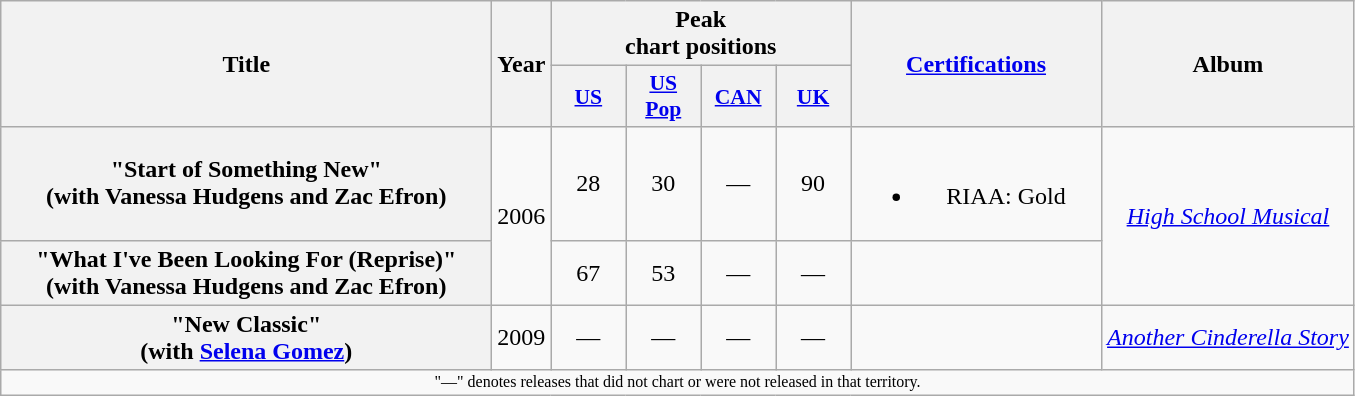<table class="wikitable plainrowheaders" style="text-align:center;">
<tr>
<th scope="col" rowspan="2" style="width:20em;">Title</th>
<th scope="col" rowspan="2">Year</th>
<th scope="col" colspan="4">Peak<br>chart positions</th>
<th scope="col" rowspan="2" style="width:10em;"><a href='#'>Certifications</a></th>
<th scope="col" rowspan="2">Album</th>
</tr>
<tr>
<th scope="col" style="width:3em;font-size:90%;"><a href='#'>US</a><br></th>
<th scope="col" style="width:3em;font-size:90%;"><a href='#'>US<br>Pop</a><br></th>
<th scope="col" style="width:3em;font-size:90%;"><a href='#'>CAN</a><br></th>
<th scope="col" style="width:3em;font-size:90%;"><a href='#'>UK</a><br></th>
</tr>
<tr>
<th scope="row">"Start of Something New"<br><span>(with Vanessa Hudgens and Zac Efron)</span></th>
<td rowspan="2">2006</td>
<td>28</td>
<td>30</td>
<td>—</td>
<td>90</td>
<td><br><ul><li>RIAA: Gold</li></ul></td>
<td rowspan="2"><em><a href='#'>High School Musical</a></em></td>
</tr>
<tr>
<th scope="row">"What I've Been Looking For (Reprise)"<br><span>(with Vanessa Hudgens and Zac Efron)</span></th>
<td>67</td>
<td>53</td>
<td>—</td>
<td>—</td>
<td></td>
</tr>
<tr>
<th scope="row">"New Classic"<br><span>(with <a href='#'>Selena Gomez</a>)</span></th>
<td>2009</td>
<td>—</td>
<td>—</td>
<td>—</td>
<td>—</td>
<td></td>
<td><em><a href='#'>Another Cinderella Story</a></em></td>
</tr>
<tr>
<td align="center" colspan="15" style="font-size:8pt">"—" denotes releases that did not chart or were not released in that territory.</td>
</tr>
</table>
